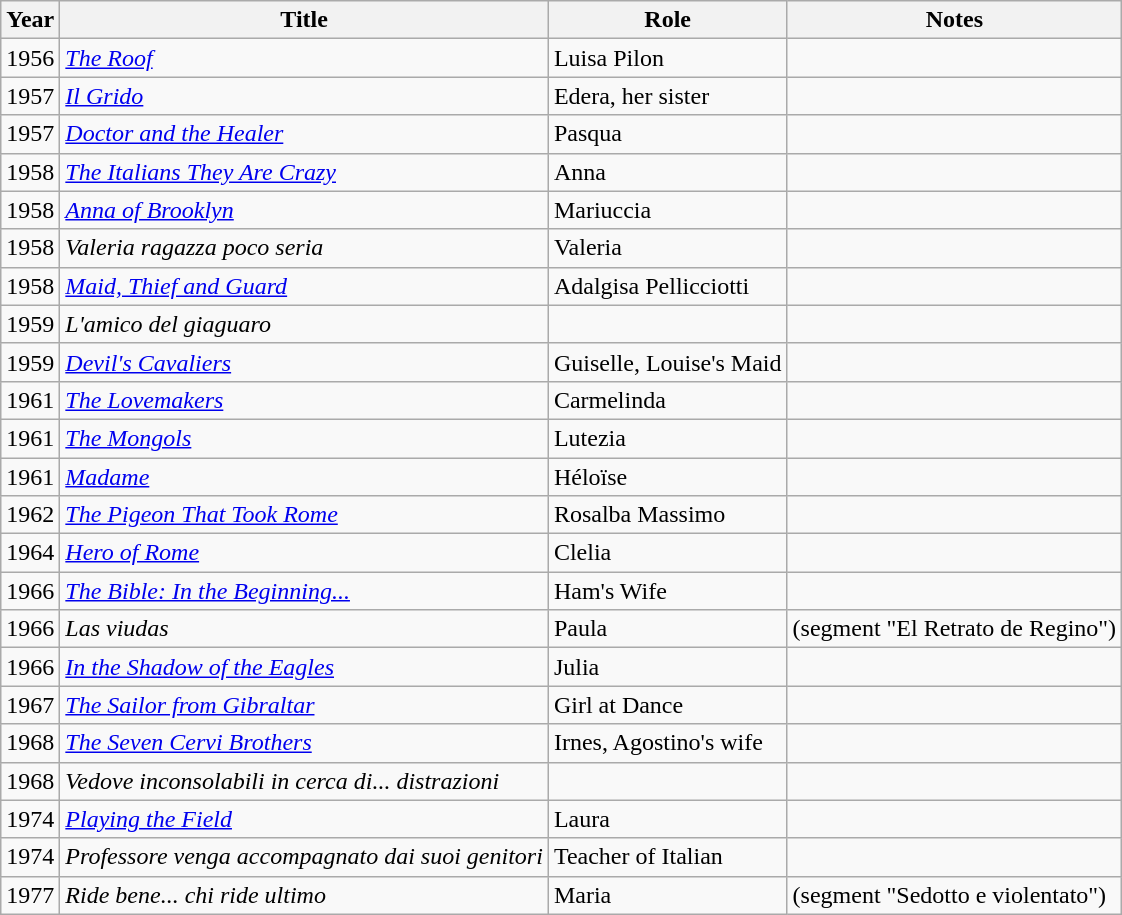<table class="wikitable">
<tr>
<th>Year</th>
<th>Title</th>
<th>Role</th>
<th>Notes</th>
</tr>
<tr>
<td>1956</td>
<td><em><a href='#'>The Roof</a></em></td>
<td>Luisa Pilon</td>
<td></td>
</tr>
<tr>
<td>1957</td>
<td><em><a href='#'>Il Grido</a></em></td>
<td>Edera, her sister</td>
<td></td>
</tr>
<tr>
<td>1957</td>
<td><em><a href='#'>Doctor and the Healer</a></em></td>
<td>Pasqua</td>
<td></td>
</tr>
<tr>
<td>1958</td>
<td><em><a href='#'>The Italians They Are Crazy</a></em></td>
<td>Anna</td>
<td></td>
</tr>
<tr>
<td>1958</td>
<td><em><a href='#'>Anna of Brooklyn</a></em></td>
<td>Mariuccia</td>
<td></td>
</tr>
<tr>
<td>1958</td>
<td><em>Valeria ragazza poco seria</em></td>
<td>Valeria</td>
<td></td>
</tr>
<tr>
<td>1958</td>
<td><em><a href='#'>Maid, Thief and Guard</a></em></td>
<td>Adalgisa Pellicciotti</td>
<td></td>
</tr>
<tr>
<td>1959</td>
<td><em>L'amico del giaguaro</em></td>
<td></td>
<td></td>
</tr>
<tr>
<td>1959</td>
<td><em><a href='#'>Devil's Cavaliers</a></em></td>
<td>Guiselle, Louise's Maid</td>
<td></td>
</tr>
<tr>
<td>1961</td>
<td><em><a href='#'>The Lovemakers</a></em></td>
<td>Carmelinda</td>
<td></td>
</tr>
<tr>
<td>1961</td>
<td><em><a href='#'>The Mongols</a></em></td>
<td>Lutezia</td>
<td></td>
</tr>
<tr>
<td>1961</td>
<td><em><a href='#'>Madame</a></em></td>
<td>Héloïse</td>
<td></td>
</tr>
<tr>
<td>1962</td>
<td><em><a href='#'>The Pigeon That Took Rome</a></em></td>
<td>Rosalba Massimo</td>
<td></td>
</tr>
<tr>
<td>1964</td>
<td><em><a href='#'>Hero of Rome</a></em></td>
<td>Clelia</td>
<td></td>
</tr>
<tr>
<td>1966</td>
<td><em><a href='#'>The Bible: In the Beginning...</a></em></td>
<td>Ham's Wife</td>
<td></td>
</tr>
<tr>
<td>1966</td>
<td><em>Las viudas</em></td>
<td>Paula</td>
<td>(segment "El Retrato de Regino")</td>
</tr>
<tr>
<td>1966</td>
<td><em><a href='#'>In the Shadow of the Eagles</a></em></td>
<td>Julia</td>
<td></td>
</tr>
<tr>
<td>1967</td>
<td><em><a href='#'>The Sailor from Gibraltar</a></em></td>
<td>Girl at Dance</td>
<td></td>
</tr>
<tr>
<td>1968</td>
<td><em><a href='#'>The Seven Cervi Brothers</a></em></td>
<td>Irnes, Agostino's wife</td>
<td></td>
</tr>
<tr>
<td>1968</td>
<td><em>Vedove inconsolabili in cerca di... distrazioni</em></td>
<td></td>
<td></td>
</tr>
<tr>
<td>1974</td>
<td><em><a href='#'>Playing the Field</a></em></td>
<td>Laura</td>
<td></td>
</tr>
<tr>
<td>1974</td>
<td><em>Professore venga accompagnato dai suoi genitori</em></td>
<td>Teacher of Italian</td>
<td></td>
</tr>
<tr>
<td>1977</td>
<td><em>Ride bene... chi ride ultimo</em></td>
<td>Maria</td>
<td>(segment "Sedotto e violentato")</td>
</tr>
</table>
